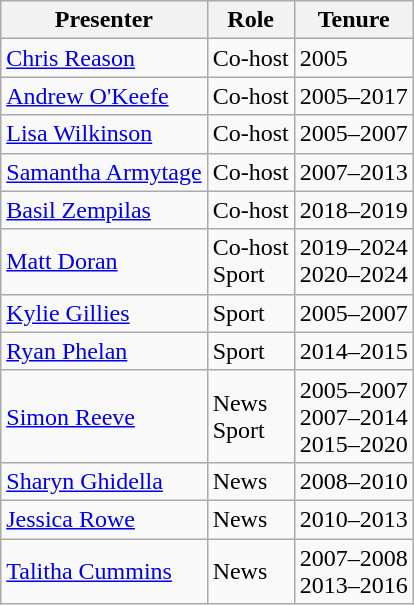<table class="wikitable sortable">
<tr>
<th>Presenter</th>
<th>Role</th>
<th>Tenure</th>
</tr>
<tr>
<td><a href='#'>Chris Reason</a></td>
<td>Co-host</td>
<td>2005</td>
</tr>
<tr>
<td><a href='#'>Andrew O'Keefe</a></td>
<td>Co-host</td>
<td>2005–2017</td>
</tr>
<tr>
<td><a href='#'>Lisa Wilkinson</a></td>
<td>Co-host</td>
<td>2005–2007</td>
</tr>
<tr>
<td><a href='#'>Samantha Armytage</a></td>
<td>Co-host</td>
<td>2007–2013</td>
</tr>
<tr>
<td><a href='#'>Basil Zempilas</a></td>
<td>Co-host</td>
<td>2018–2019</td>
</tr>
<tr>
<td><a href='#'>Matt Doran</a></td>
<td>Co-host<br>Sport</td>
<td>2019–2024<br>2020–2024</td>
</tr>
<tr>
<td><a href='#'>Kylie Gillies</a></td>
<td>Sport</td>
<td>2005–2007</td>
</tr>
<tr>
<td><a href='#'>Ryan Phelan</a></td>
<td>Sport</td>
<td>2014–2015</td>
</tr>
<tr>
<td><a href='#'>Simon Reeve</a></td>
<td>News<br>Sport</td>
<td>2005–2007<br>2007–2014 <br>2015–2020</td>
</tr>
<tr>
<td><a href='#'>Sharyn Ghidella</a></td>
<td>News</td>
<td>2008–2010</td>
</tr>
<tr>
<td><a href='#'>Jessica Rowe</a></td>
<td>News</td>
<td>2010–2013</td>
</tr>
<tr>
<td><a href='#'>Talitha Cummins</a></td>
<td>News</td>
<td>2007–2008<br>2013–2016</td>
</tr>
</table>
